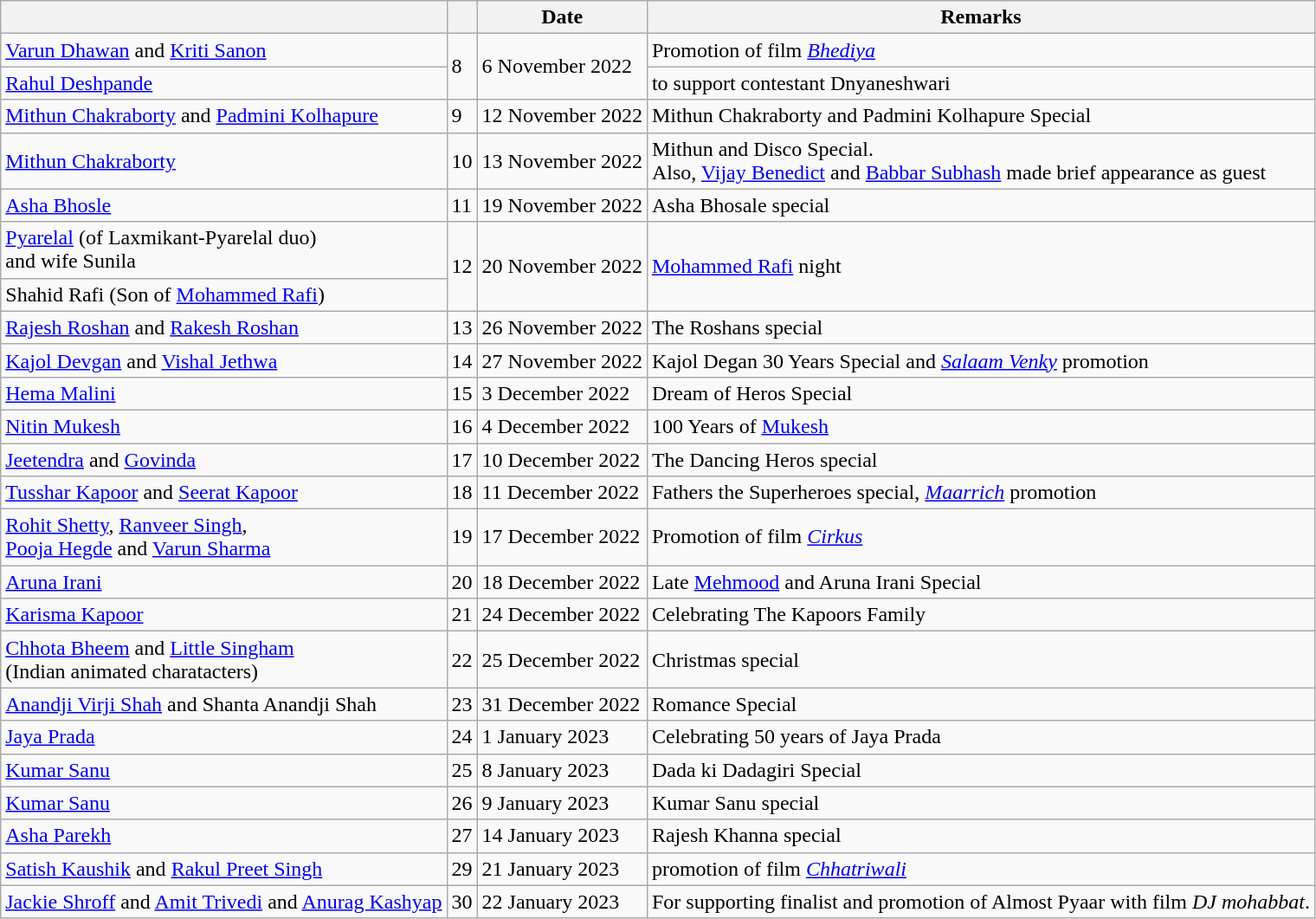<table class="wikitable">
<tr>
<th></th>
<th></th>
<th>Date</th>
<th>Remarks</th>
</tr>
<tr>
<td><a href='#'>Varun Dhawan</a> and <a href='#'>Kriti Sanon</a></td>
<td rowspan="2">8</td>
<td rowspan="2">6 November 2022</td>
<td>Promotion of film <em><a href='#'>Bhediya</a></em></td>
</tr>
<tr>
<td><a href='#'>Rahul Deshpande</a></td>
<td>to support contestant Dnyaneshwari</td>
</tr>
<tr>
<td><a href='#'>Mithun Chakraborty</a> and <a href='#'>Padmini Kolhapure</a></td>
<td>9</td>
<td>12 November 2022</td>
<td>Mithun Chakraborty and Padmini Kolhapure Special</td>
</tr>
<tr>
<td><a href='#'>Mithun Chakraborty</a></td>
<td>10</td>
<td>13 November 2022</td>
<td>Mithun and Disco Special.<br>Also, <a href='#'>Vijay Benedict</a> and <a href='#'>Babbar Subhash</a> made brief appearance as guest</td>
</tr>
<tr>
<td><a href='#'>Asha Bhosle</a></td>
<td>11</td>
<td>19 November 2022</td>
<td>Asha Bhosale special</td>
</tr>
<tr>
<td><a href='#'>Pyarelal</a> (of Laxmikant-Pyarelal duo)<br>and wife Sunila</td>
<td rowspan="2">12</td>
<td rowspan="2">20 November 2022</td>
<td rowspan="2"><a href='#'>Mohammed Rafi</a> night</td>
</tr>
<tr>
<td>Shahid Rafi (Son of <a href='#'>Mohammed Rafi</a>)</td>
</tr>
<tr>
<td><a href='#'>Rajesh Roshan</a> and <a href='#'>Rakesh Roshan</a></td>
<td>13</td>
<td>26 November 2022</td>
<td>The Roshans special</td>
</tr>
<tr>
<td><a href='#'>Kajol Devgan</a> and <a href='#'>Vishal Jethwa</a></td>
<td>14</td>
<td>27 November 2022</td>
<td>Kajol Degan 30 Years Special and <em><a href='#'>Salaam Venky</a></em> promotion</td>
</tr>
<tr>
<td><a href='#'>Hema Malini</a></td>
<td>15</td>
<td>3 December 2022</td>
<td>Dream of Heros Special</td>
</tr>
<tr>
<td><a href='#'>Nitin Mukesh</a></td>
<td>16</td>
<td>4 December 2022</td>
<td>100 Years of <a href='#'>Mukesh</a></td>
</tr>
<tr>
<td><a href='#'>Jeetendra</a> and <a href='#'>Govinda</a></td>
<td>17</td>
<td>10 December 2022</td>
<td>The Dancing Heros special</td>
</tr>
<tr>
<td><a href='#'>Tusshar Kapoor</a> and <a href='#'>Seerat Kapoor</a></td>
<td>18</td>
<td>11 December 2022</td>
<td>Fathers the Superheroes special, <em><a href='#'>Maarrich</a></em> promotion</td>
</tr>
<tr>
<td><a href='#'>Rohit Shetty</a>, <a href='#'>Ranveer Singh</a>,<br><a href='#'>Pooja Hegde</a> and <a href='#'>Varun Sharma</a></td>
<td>19</td>
<td>17 December 2022</td>
<td>Promotion of film <em><a href='#'>Cirkus</a></em></td>
</tr>
<tr>
<td><a href='#'>Aruna Irani</a></td>
<td>20</td>
<td>18 December 2022</td>
<td>Late <a href='#'>Mehmood</a> and Aruna Irani Special</td>
</tr>
<tr>
<td><a href='#'>Karisma Kapoor</a></td>
<td>21</td>
<td>24 December 2022</td>
<td>Celebrating The Kapoors Family</td>
</tr>
<tr>
<td><a href='#'>Chhota Bheem</a> and <a href='#'>Little Singham</a><br>(Indian animated charatacters)</td>
<td>22</td>
<td>25 December 2022</td>
<td>Christmas special</td>
</tr>
<tr>
<td><a href='#'>Anandji Virji Shah</a> and Shanta Anandji Shah</td>
<td>23</td>
<td>31 December 2022</td>
<td>Romance Special</td>
</tr>
<tr>
<td><a href='#'>Jaya Prada</a></td>
<td>24</td>
<td>1 January 2023</td>
<td>Celebrating 50 years of Jaya Prada</td>
</tr>
<tr>
<td><a href='#'>Kumar Sanu</a></td>
<td>25</td>
<td>8 January 2023</td>
<td>Dada ki Dadagiri Special</td>
</tr>
<tr>
<td><a href='#'>Kumar Sanu</a></td>
<td>26</td>
<td>9 January 2023</td>
<td>Kumar Sanu special</td>
</tr>
<tr>
<td><a href='#'>Asha Parekh</a></td>
<td>27</td>
<td>14 January 2023</td>
<td>Rajesh Khanna special</td>
</tr>
<tr>
<td><a href='#'>Satish Kaushik</a> and <a href='#'>Rakul Preet Singh</a></td>
<td>29</td>
<td>21 January 2023</td>
<td>promotion of film <em><a href='#'>Chhatriwali</a></em></td>
</tr>
<tr>
<td><a href='#'>Jackie Shroff</a> and <a href='#'>Amit Trivedi</a> and <a href='#'>Anurag Kashyap</a></td>
<td>30</td>
<td>22 January 2023</td>
<td>For supporting finalist and promotion of Almost Pyaar with film <em>DJ mohabbat</em>.</td>
</tr>
</table>
